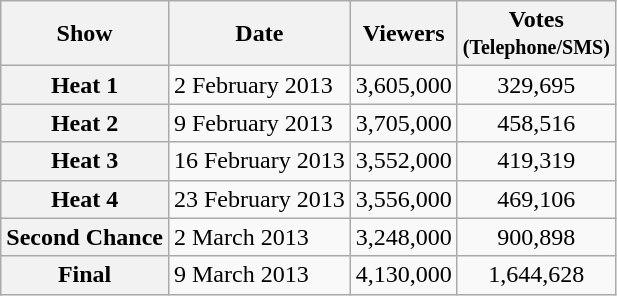<table class="wikitable plainrowheaders sortable" style="text-align:center">
<tr>
<th scope="col">Show</th>
<th scope="col">Date</th>
<th scope="col">Viewers</th>
<th scope="col">Votes<br><small>(Telephone/SMS)</small></th>
</tr>
<tr>
<th scope="row">Heat 1</th>
<td style="text-align:left">2 February 2013</td>
<td>3,605,000</td>
<td>329,695</td>
</tr>
<tr>
<th scope="row">Heat 2</th>
<td style="text-align:left">9 February 2013</td>
<td>3,705,000</td>
<td>458,516</td>
</tr>
<tr>
<th scope="row">Heat 3</th>
<td style="text-align:left">16 February 2013</td>
<td>3,552,000</td>
<td>419,319</td>
</tr>
<tr>
<th scope="row">Heat 4</th>
<td style="text-align:left">23 February 2013</td>
<td>3,556,000</td>
<td>469,106</td>
</tr>
<tr>
<th scope="row">Second Chance</th>
<td style="text-align:left">2 March 2013</td>
<td>3,248,000</td>
<td>900,898</td>
</tr>
<tr>
<th scope="row">Final</th>
<td style="text-align:left">9 March 2013</td>
<td>4,130,000</td>
<td>1,644,628</td>
</tr>
</table>
